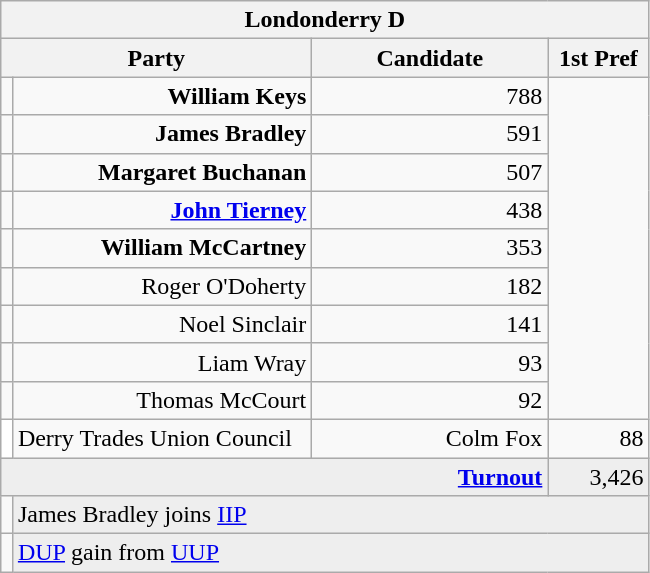<table class="wikitable">
<tr>
<th colspan="4" align="center">Londonderry D</th>
</tr>
<tr>
<th colspan="2" align="center" width=200>Party</th>
<th width=150>Candidate</th>
<th width=60>1st Pref</th>
</tr>
<tr>
<td></td>
<td align="right"><strong>William Keys</strong></td>
<td align="right">788</td>
</tr>
<tr>
<td></td>
<td align="right"><strong>James Bradley</strong></td>
<td align="right">591</td>
</tr>
<tr>
<td></td>
<td align="right"><strong>Margaret Buchanan</strong></td>
<td align="right">507</td>
</tr>
<tr>
<td></td>
<td align="right"><strong><a href='#'>John Tierney</a></strong></td>
<td align="right">438</td>
</tr>
<tr>
<td></td>
<td align="right"><strong>William McCartney</strong></td>
<td align="right">353</td>
</tr>
<tr>
<td></td>
<td align="right">Roger O'Doherty</td>
<td align="right">182</td>
</tr>
<tr>
<td></td>
<td align="right">Noel Sinclair</td>
<td align="right">141</td>
</tr>
<tr>
<td></td>
<td align="right">Liam Wray</td>
<td align="right">93</td>
</tr>
<tr>
<td></td>
<td align="right">Thomas McCourt</td>
<td align="right">92</td>
</tr>
<tr>
<td style="background-color: #FFFFFF"></td>
<td>Derry Trades Union Council</td>
<td align="right">Colm Fox</td>
<td align="right">88</td>
</tr>
<tr bgcolor="EEEEEE">
<td colspan=3 align="right"><strong><a href='#'>Turnout</a></strong></td>
<td align="right">3,426</td>
</tr>
<tr>
<td bgcolor=></td>
<td colspan=3 bgcolor="EEEEEE">James Bradley joins <a href='#'>IIP</a></td>
</tr>
<tr>
<td bgcolor=></td>
<td colspan=3 bgcolor="EEEEEE"><a href='#'>DUP</a> gain from <a href='#'>UUP</a></td>
</tr>
</table>
